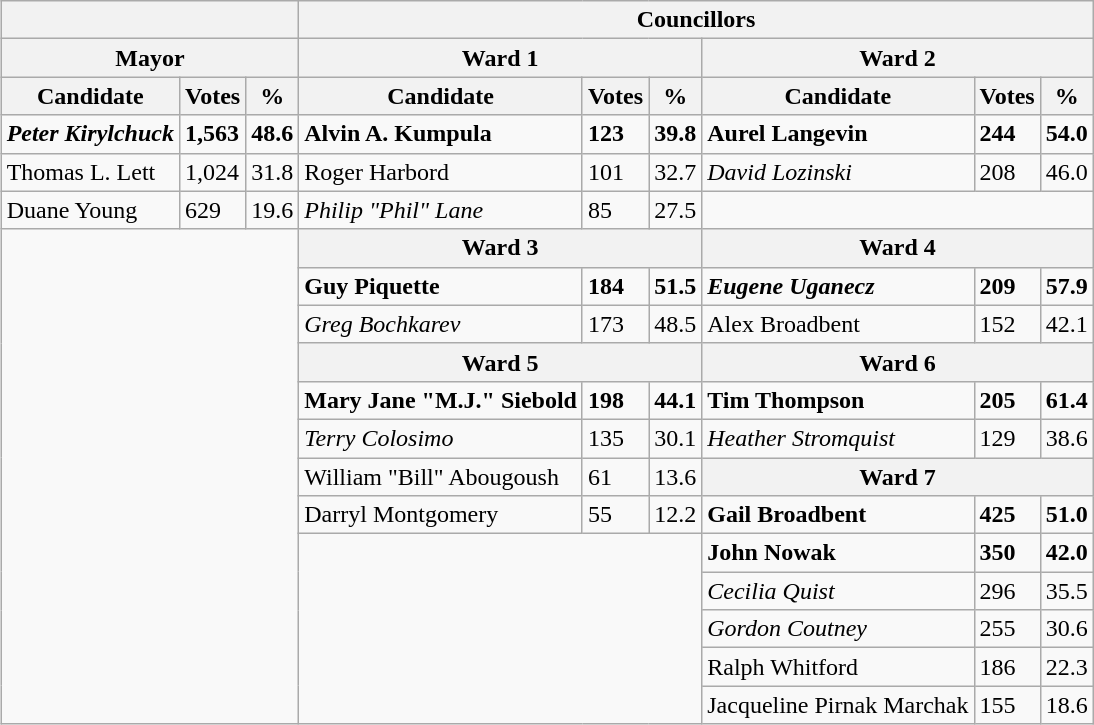<table class="wikitable collapsible collapsed" align="right">
<tr>
<th colspan=3></th>
<th colspan=6>Councillors</th>
</tr>
<tr>
<th colspan=3>Mayor</th>
<th colspan=3>Ward 1</th>
<th colspan=3>Ward 2</th>
</tr>
<tr>
<th>Candidate</th>
<th>Votes</th>
<th>%</th>
<th>Candidate</th>
<th>Votes</th>
<th>%</th>
<th>Candidate</th>
<th>Votes</th>
<th>%</th>
</tr>
<tr>
<td><strong><em>Peter Kirylchuck</em></strong></td>
<td><strong>1,563</strong></td>
<td><strong>48.6</strong></td>
<td><strong>Alvin A. Kumpula</strong></td>
<td><strong>123</strong></td>
<td><strong>39.8</strong></td>
<td><strong>Aurel Langevin</strong></td>
<td><strong>244</strong></td>
<td><strong>54.0</strong></td>
</tr>
<tr>
<td>Thomas L. Lett</td>
<td>1,024</td>
<td>31.8</td>
<td>Roger Harbord</td>
<td>101</td>
<td>32.7</td>
<td><em>David Lozinski</em></td>
<td>208</td>
<td>46.0</td>
</tr>
<tr>
<td>Duane Young</td>
<td>629</td>
<td>19.6</td>
<td><em>Philip "Phil" Lane</em></td>
<td>85</td>
<td>27.5</td>
</tr>
<tr>
<td colspan=3 rowspan=13></td>
<th colspan=3>Ward 3</th>
<th colspan=3>Ward 4</th>
</tr>
<tr>
<td><strong>Guy Piquette</strong></td>
<td><strong>184</strong></td>
<td><strong>51.5</strong></td>
<td><strong><em>Eugene Uganecz</em></strong></td>
<td><strong>209</strong></td>
<td><strong>57.9</strong></td>
</tr>
<tr>
<td><em>Greg Bochkarev</em></td>
<td>173</td>
<td>48.5</td>
<td>Alex Broadbent</td>
<td>152</td>
<td>42.1</td>
</tr>
<tr>
<th colspan=3>Ward 5</th>
<th colspan=3>Ward 6</th>
</tr>
<tr>
<td><strong>Mary Jane "M.J." Siebold</strong></td>
<td><strong>198</strong></td>
<td><strong>44.1</strong></td>
<td><strong>Tim Thompson</strong></td>
<td><strong>205</strong></td>
<td><strong>61.4</strong></td>
</tr>
<tr>
<td><em>Terry Colosimo</em></td>
<td>135</td>
<td>30.1</td>
<td><em>Heather Stromquist</em></td>
<td>129</td>
<td>38.6</td>
</tr>
<tr>
<td>William "Bill" Abougoush</td>
<td>61</td>
<td>13.6</td>
<th colspan=3>Ward 7</th>
</tr>
<tr>
<td>Darryl Montgomery</td>
<td>55</td>
<td>12.2</td>
<td><strong>Gail Broadbent</strong></td>
<td><strong>425</strong></td>
<td><strong>51.0</strong></td>
</tr>
<tr>
<td colspan=3 rowspan=5></td>
<td><strong>John Nowak</strong></td>
<td><strong>350</strong></td>
<td><strong>42.0</strong></td>
</tr>
<tr>
<td><em>Cecilia Quist</em></td>
<td>296</td>
<td>35.5</td>
</tr>
<tr>
<td><em>Gordon Coutney</em></td>
<td>255</td>
<td>30.6</td>
</tr>
<tr>
<td>Ralph Whitford</td>
<td>186</td>
<td>22.3</td>
</tr>
<tr>
<td>Jacqueline Pirnak Marchak</td>
<td>155</td>
<td>18.6</td>
</tr>
</table>
